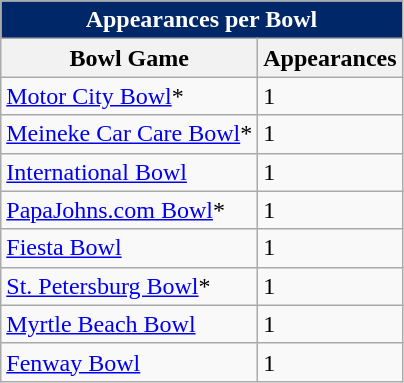<table class="wikitable">
<tr>
<th colspan="5" style="background:#002868; color:white;">Appearances per Bowl</th>
</tr>
<tr>
<th>Bowl Game</th>
<th>Appearances</th>
</tr>
<tr>
<td><a href='#'>Motor City Bowl</a>*</td>
<td>1</td>
</tr>
<tr>
<td><a href='#'>Meineke Car Care Bowl</a>*</td>
<td>1</td>
</tr>
<tr>
<td><a href='#'>International Bowl</a></td>
<td>1</td>
</tr>
<tr>
<td><a href='#'>PapaJohns.com Bowl</a>*</td>
<td>1</td>
</tr>
<tr>
<td><a href='#'>Fiesta Bowl</a></td>
<td>1</td>
</tr>
<tr>
<td><a href='#'>St. Petersburg Bowl</a>*</td>
<td>1</td>
</tr>
<tr>
<td><a href='#'>Myrtle Beach Bowl</a></td>
<td>1</td>
</tr>
<tr>
<td><a href='#'>Fenway Bowl</a></td>
<td>1</td>
</tr>
</table>
